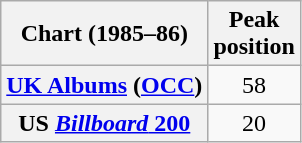<table class="wikitable sortable plainrowheaders">
<tr>
<th scope="col">Chart (1985–86)</th>
<th scope="col">Peak<br>position</th>
</tr>
<tr>
<th scope="row"><a href='#'>UK Albums</a> (<a href='#'>OCC</a>)</th>
<td align="center">58</td>
</tr>
<tr>
<th scope="row">US <a href='#'><em>Billboard</em> 200</a></th>
<td style="text-align:center;">20</td>
</tr>
</table>
